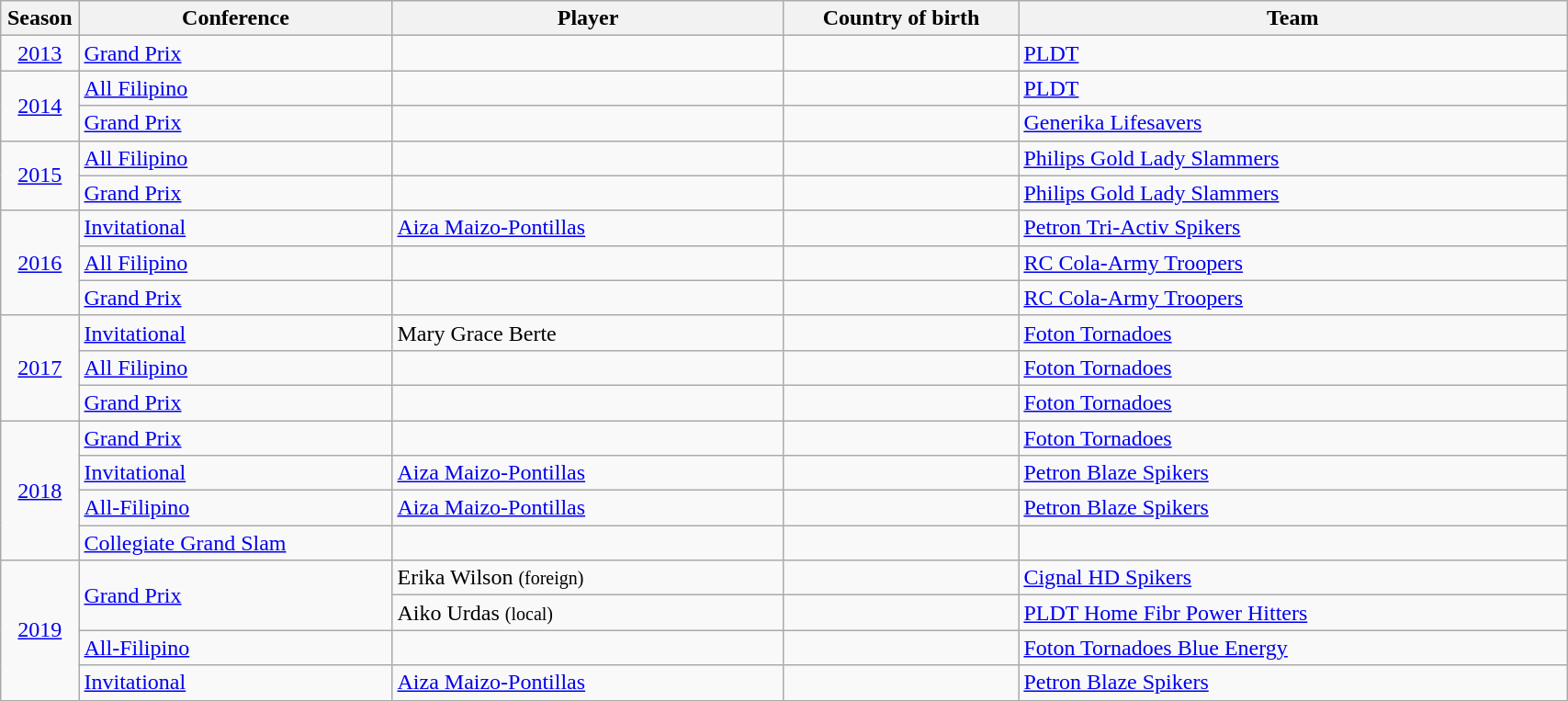<table class="wikitable plainrowheaders sortable" width="90%" summary="Season (sortable), Player (sortable), Position (sortable), Nationality (sortable) and Team (sortable)">
<tr>
<th scope="col" width="5%">Season</th>
<th scope="col" width="20%">Conference</th>
<th scope="col" width="25%">Player</th>
<th scope="col" width="15%">Country of birth</th>
<th scope="col">Team</th>
</tr>
<tr>
<td rowspan="1" align=center><a href='#'>2013</a></td>
<td><a href='#'>Grand Prix</a></td>
<td></td>
<td></td>
<td><a href='#'>PLDT</a></td>
</tr>
<tr>
<td rowspan="2" align=center><a href='#'>2014</a></td>
<td><a href='#'>All Filipino</a></td>
<td></td>
<td></td>
<td><a href='#'>PLDT</a></td>
</tr>
<tr>
<td><a href='#'>Grand Prix</a></td>
<td></td>
<td></td>
<td><a href='#'>Generika Lifesavers</a></td>
</tr>
<tr>
<td rowspan="2" align=center><a href='#'>2015</a></td>
<td><a href='#'>All Filipino</a></td>
<td></td>
<td></td>
<td><a href='#'>Philips Gold Lady Slammers</a></td>
</tr>
<tr>
<td><a href='#'>Grand Prix</a></td>
<td></td>
<td></td>
<td><a href='#'>Philips Gold Lady Slammers</a></td>
</tr>
<tr>
<td rowspan="3" align=center><a href='#'>2016</a></td>
<td><a href='#'>Invitational</a></td>
<td><a href='#'>Aiza Maizo-Pontillas</a></td>
<td></td>
<td><a href='#'>Petron Tri-Activ Spikers</a></td>
</tr>
<tr>
<td><a href='#'>All Filipino</a></td>
<td></td>
<td></td>
<td><a href='#'>RC Cola-Army Troopers</a></td>
</tr>
<tr>
<td><a href='#'>Grand Prix</a></td>
<td></td>
<td></td>
<td><a href='#'>RC Cola-Army Troopers</a></td>
</tr>
<tr>
<td rowspan="3" align=center><a href='#'>2017</a></td>
<td><a href='#'>Invitational</a></td>
<td>Mary Grace Berte</td>
<td></td>
<td><a href='#'>Foton Tornadoes</a></td>
</tr>
<tr>
<td><a href='#'>All Filipino</a></td>
<td></td>
<td></td>
<td><a href='#'>Foton Tornadoes</a></td>
</tr>
<tr>
<td><a href='#'>Grand Prix</a></td>
<td></td>
<td></td>
<td><a href='#'>Foton Tornadoes</a></td>
</tr>
<tr>
<td rowspan="4" align=center><a href='#'>2018</a></td>
<td><a href='#'>Grand Prix</a></td>
<td></td>
<td></td>
<td><a href='#'>Foton Tornadoes</a></td>
</tr>
<tr>
<td><a href='#'>Invitational</a></td>
<td><a href='#'>Aiza Maizo-Pontillas</a></td>
<td></td>
<td><a href='#'>Petron Blaze Spikers</a></td>
</tr>
<tr>
<td><a href='#'>All-Filipino</a></td>
<td><a href='#'>Aiza Maizo-Pontillas</a></td>
<td></td>
<td><a href='#'>Petron Blaze Spikers</a></td>
</tr>
<tr>
<td><a href='#'>Collegiate Grand Slam</a></td>
<td></td>
<td></td>
<td></td>
</tr>
<tr>
<td rowspan="4" align=center><a href='#'>2019</a></td>
<td rowspan="2"><a href='#'>Grand Prix</a></td>
<td>Erika Wilson <small>(foreign)</small></td>
<td></td>
<td><a href='#'>Cignal HD Spikers</a></td>
</tr>
<tr>
<td>Aiko Urdas <small>(local)</small></td>
<td></td>
<td><a href='#'>PLDT Home Fibr Power Hitters</a></td>
</tr>
<tr>
<td><a href='#'>All-Filipino</a></td>
<td></td>
<td></td>
<td><a href='#'>Foton Tornadoes Blue Energy</a></td>
</tr>
<tr>
<td><a href='#'>Invitational</a></td>
<td><a href='#'>Aiza Maizo-Pontillas</a></td>
<td></td>
<td><a href='#'>Petron Blaze Spikers</a></td>
</tr>
</table>
